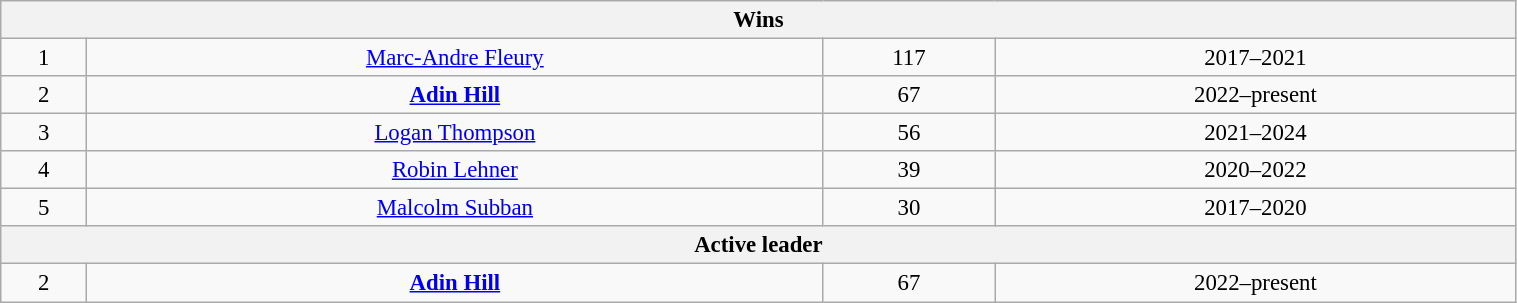<table class="wikitable" style="text-align: center; font-size: 95%" width="80%">
<tr>
<th colspan="4">Wins</th>
</tr>
<tr>
<td>1</td>
<td><a href='#'>Marc-Andre Fleury</a></td>
<td>117</td>
<td>2017–2021</td>
</tr>
<tr>
<td>2</td>
<td><strong><a href='#'>Adin Hill</a></strong></td>
<td>67</td>
<td>2022–present</td>
</tr>
<tr>
<td>3</td>
<td><a href='#'>Logan Thompson</a></td>
<td>56</td>
<td>2021–2024</td>
</tr>
<tr>
<td>4</td>
<td><a href='#'>Robin Lehner</a></td>
<td>39</td>
<td>2020–2022</td>
</tr>
<tr>
<td>5</td>
<td><a href='#'>Malcolm Subban</a></td>
<td>30</td>
<td>2017–2020</td>
</tr>
<tr>
<th colspan="4">Active leader</th>
</tr>
<tr>
<td>2</td>
<td><strong><a href='#'>Adin Hill</a></strong></td>
<td>67</td>
<td>2022–present</td>
</tr>
</table>
